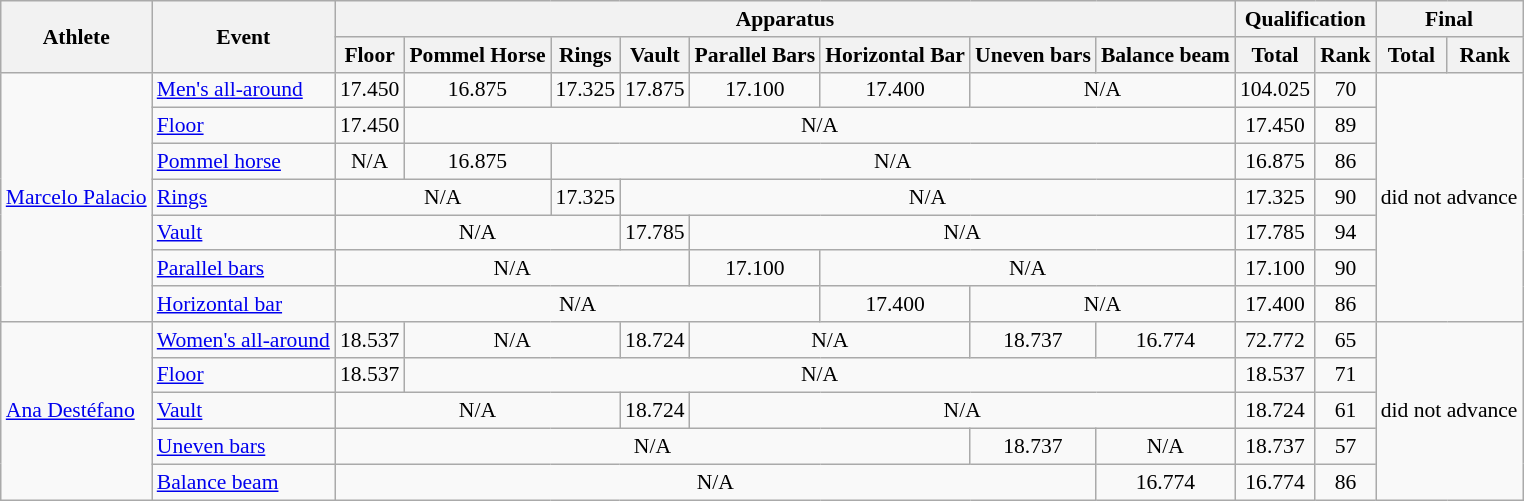<table class="wikitable" style="font-size:90%">
<tr>
<th rowspan="2">Athlete</th>
<th rowspan="2">Event</th>
<th colspan = "8">Apparatus</th>
<th colspan = "2">Qualification</th>
<th colspan = "2">Final</th>
</tr>
<tr>
<th>Floor</th>
<th>Pommel Horse</th>
<th>Rings</th>
<th>Vault</th>
<th>Parallel Bars</th>
<th>Horizontal Bar</th>
<th>Uneven bars</th>
<th>Balance beam</th>
<th>Total</th>
<th>Rank</th>
<th>Total</th>
<th>Rank</th>
</tr>
<tr>
<td rowspan="7"><a href='#'>Marcelo Palacio</a></td>
<td><a href='#'>Men's all-around</a></td>
<td align="center">17.450</td>
<td align="center">16.875</td>
<td align="center">17.325</td>
<td align="center">17.875</td>
<td align="center">17.100</td>
<td align="center">17.400</td>
<td align=center colspan="2">N/A</td>
<td align="center">104.025</td>
<td align="center">70</td>
<td align=center colspan="2" rowspan="7">did not advance</td>
</tr>
<tr>
<td><a href='#'>Floor</a></td>
<td align=center>17.450</td>
<td align=center colspan="7">N/A</td>
<td align=center>17.450</td>
<td align=center>89</td>
</tr>
<tr>
<td><a href='#'>Pommel horse</a></td>
<td align=center>N/A</td>
<td align=center>16.875</td>
<td align=center colspan="6">N/A</td>
<td align=center>16.875</td>
<td align=center>86</td>
</tr>
<tr>
<td><a href='#'>Rings</a></td>
<td align=center colspan="2">N/A</td>
<td align=center>17.325</td>
<td align=center colspan="5">N/A</td>
<td align=center>17.325</td>
<td align=center>90</td>
</tr>
<tr>
<td><a href='#'>Vault</a></td>
<td align=center colspan="3">N/A</td>
<td align=center>17.785</td>
<td align=center colspan="4">N/A</td>
<td align=center>17.785</td>
<td align=center>94</td>
</tr>
<tr>
<td><a href='#'>Parallel bars</a></td>
<td align=center colspan="4">N/A</td>
<td align=center>17.100</td>
<td align=center colspan="3">N/A</td>
<td align=center>17.100</td>
<td align=center>90</td>
</tr>
<tr>
<td><a href='#'>Horizontal bar</a></td>
<td align=center colspan="5">N/A</td>
<td align=center>17.400</td>
<td align=center colspan="2">N/A</td>
<td align=center>17.400</td>
<td align=center>86</td>
</tr>
<tr>
<td rowspan="5"><a href='#'>Ana Destéfano</a></td>
<td><a href='#'>Women's all-around</a></td>
<td align="center">18.537</td>
<td align=center colspan="2">N/A</td>
<td align="center">18.724</td>
<td align=center colspan="2">N/A</td>
<td align="center">18.737</td>
<td align="center">16.774</td>
<td align="center">72.772</td>
<td align="center">65</td>
<td align=center colspan="2" rowspan="5">did not advance</td>
</tr>
<tr>
<td><a href='#'>Floor</a></td>
<td align=center>18.537</td>
<td align=center colspan="7">N/A</td>
<td align=center>18.537</td>
<td align=center>71</td>
</tr>
<tr>
<td><a href='#'>Vault</a></td>
<td align=center colspan="3">N/A</td>
<td align=center>18.724</td>
<td align=center colspan="4">N/A</td>
<td align=center>18.724</td>
<td align=center>61</td>
</tr>
<tr>
<td><a href='#'>Uneven bars</a></td>
<td align=center colspan="6">N/A</td>
<td align=center>18.737</td>
<td align=center>N/A</td>
<td align=center>18.737</td>
<td align=center>57</td>
</tr>
<tr>
<td><a href='#'>Balance beam</a></td>
<td align=center colspan="7">N/A</td>
<td align=center>16.774</td>
<td align=center>16.774</td>
<td align=center>86</td>
</tr>
</table>
